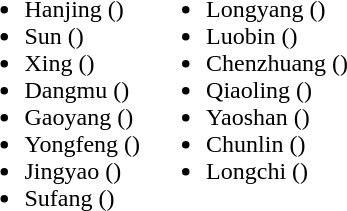<table>
<tr>
<td valign="top"><br><ul><li>Hanjing ()</li><li>Sun  ()</li><li>Xing ()</li><li>Dangmu ()</li><li>Gaoyang ()</li><li>Yongfeng ()</li><li>Jingyao ()</li><li>Sufang  ()</li></ul></td>
<td valign="top"><br><ul><li>Longyang ()</li><li>Luobin ()</li><li>Chenzhuang ()</li><li>Qiaoling ()</li><li>Yaoshan ()</li><li>Chunlin ()</li><li>Longchi ()</li></ul></td>
</tr>
</table>
